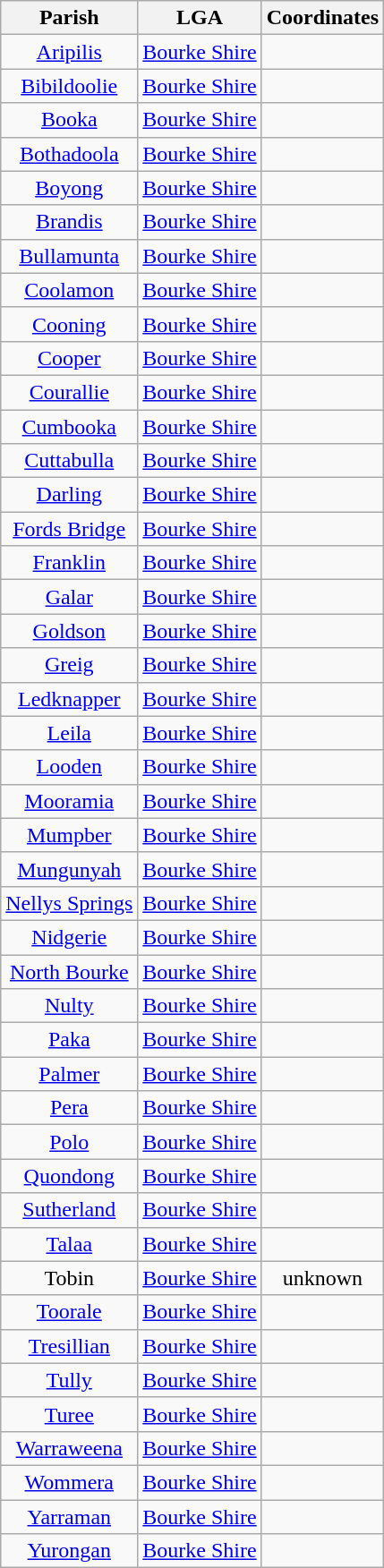<table class="wikitable" style="text-align:center">
<tr>
<th>Parish</th>
<th>LGA</th>
<th>Coordinates</th>
</tr>
<tr>
<td><a href='#'>Aripilis</a></td>
<td><a href='#'>Bourke Shire</a></td>
<td></td>
</tr>
<tr>
<td><a href='#'>Bibildoolie</a></td>
<td><a href='#'>Bourke Shire</a></td>
<td></td>
</tr>
<tr>
<td><a href='#'>Booka</a></td>
<td><a href='#'>Bourke Shire</a></td>
<td></td>
</tr>
<tr>
<td><a href='#'>Bothadoola</a></td>
<td><a href='#'>Bourke Shire</a></td>
<td></td>
</tr>
<tr>
<td><a href='#'>Boyong</a></td>
<td><a href='#'>Bourke Shire</a></td>
<td></td>
</tr>
<tr>
<td><a href='#'>Brandis</a></td>
<td><a href='#'>Bourke Shire</a></td>
<td></td>
</tr>
<tr>
<td><a href='#'>Bullamunta</a></td>
<td><a href='#'>Bourke Shire</a></td>
<td></td>
</tr>
<tr>
<td><a href='#'>Coolamon</a></td>
<td><a href='#'>Bourke Shire</a></td>
<td></td>
</tr>
<tr>
<td><a href='#'>Cooning</a></td>
<td><a href='#'>Bourke Shire</a></td>
<td></td>
</tr>
<tr>
<td><a href='#'>Cooper</a></td>
<td><a href='#'>Bourke Shire</a></td>
<td></td>
</tr>
<tr>
<td><a href='#'>Courallie</a></td>
<td><a href='#'>Bourke Shire</a></td>
<td></td>
</tr>
<tr>
<td><a href='#'>Cumbooka</a></td>
<td><a href='#'>Bourke Shire</a></td>
<td></td>
</tr>
<tr>
<td><a href='#'>Cuttabulla</a></td>
<td><a href='#'>Bourke Shire</a></td>
<td></td>
</tr>
<tr>
<td><a href='#'>Darling</a></td>
<td><a href='#'>Bourke Shire</a></td>
<td></td>
</tr>
<tr>
<td><a href='#'>Fords Bridge</a></td>
<td><a href='#'>Bourke Shire</a></td>
<td></td>
</tr>
<tr>
<td><a href='#'>Franklin</a></td>
<td><a href='#'>Bourke Shire</a></td>
<td></td>
</tr>
<tr>
<td><a href='#'>Galar</a></td>
<td><a href='#'>Bourke Shire</a></td>
<td></td>
</tr>
<tr>
<td><a href='#'>Goldson</a></td>
<td><a href='#'>Bourke Shire</a></td>
<td></td>
</tr>
<tr>
<td><a href='#'>Greig</a></td>
<td><a href='#'>Bourke Shire</a></td>
<td></td>
</tr>
<tr>
<td><a href='#'>Ledknapper</a></td>
<td><a href='#'>Bourke Shire</a></td>
<td></td>
</tr>
<tr>
<td><a href='#'>Leila</a></td>
<td><a href='#'>Bourke Shire</a></td>
<td></td>
</tr>
<tr>
<td><a href='#'>Looden</a></td>
<td><a href='#'>Bourke Shire</a></td>
<td></td>
</tr>
<tr>
<td><a href='#'>Mooramia</a></td>
<td><a href='#'>Bourke Shire</a></td>
<td></td>
</tr>
<tr>
<td><a href='#'>Mumpber</a></td>
<td><a href='#'>Bourke Shire</a></td>
<td></td>
</tr>
<tr>
<td><a href='#'>Mungunyah</a></td>
<td><a href='#'>Bourke Shire</a></td>
<td></td>
</tr>
<tr>
<td><a href='#'>Nellys Springs</a></td>
<td><a href='#'>Bourke Shire</a></td>
<td></td>
</tr>
<tr>
<td><a href='#'>Nidgerie</a></td>
<td><a href='#'>Bourke Shire</a></td>
<td></td>
</tr>
<tr>
<td><a href='#'>North Bourke</a></td>
<td><a href='#'>Bourke Shire</a></td>
<td></td>
</tr>
<tr>
<td><a href='#'>Nulty</a></td>
<td><a href='#'>Bourke Shire</a></td>
<td></td>
</tr>
<tr>
<td><a href='#'>Paka</a></td>
<td><a href='#'>Bourke Shire</a></td>
<td></td>
</tr>
<tr>
<td><a href='#'>Palmer</a></td>
<td><a href='#'>Bourke Shire</a></td>
<td></td>
</tr>
<tr>
<td><a href='#'>Pera</a></td>
<td><a href='#'>Bourke Shire</a></td>
<td></td>
</tr>
<tr>
<td><a href='#'>Polo</a></td>
<td><a href='#'>Bourke Shire</a></td>
<td></td>
</tr>
<tr>
<td><a href='#'>Quondong</a></td>
<td><a href='#'>Bourke Shire</a></td>
<td></td>
</tr>
<tr>
<td><a href='#'>Sutherland</a></td>
<td><a href='#'>Bourke Shire</a></td>
<td></td>
</tr>
<tr>
<td><a href='#'>Talaa</a></td>
<td><a href='#'>Bourke Shire</a></td>
<td></td>
</tr>
<tr>
<td>Tobin</td>
<td><a href='#'>Bourke Shire</a></td>
<td>unknown</td>
</tr>
<tr>
<td><a href='#'>Toorale</a></td>
<td><a href='#'>Bourke Shire</a></td>
<td></td>
</tr>
<tr>
<td><a href='#'>Tresillian</a></td>
<td><a href='#'>Bourke Shire</a></td>
<td></td>
</tr>
<tr>
<td><a href='#'>Tully</a></td>
<td><a href='#'>Bourke Shire</a></td>
<td></td>
</tr>
<tr>
<td><a href='#'>Turee</a></td>
<td><a href='#'>Bourke Shire</a></td>
<td></td>
</tr>
<tr>
<td><a href='#'>Warraweena</a></td>
<td><a href='#'>Bourke Shire</a></td>
<td></td>
</tr>
<tr>
<td><a href='#'>Wommera</a></td>
<td><a href='#'>Bourke Shire</a></td>
<td></td>
</tr>
<tr>
<td><a href='#'>Yarraman</a></td>
<td><a href='#'>Bourke Shire</a></td>
<td></td>
</tr>
<tr>
<td><a href='#'>Yurongan</a></td>
<td><a href='#'>Bourke Shire</a></td>
<td></td>
</tr>
</table>
